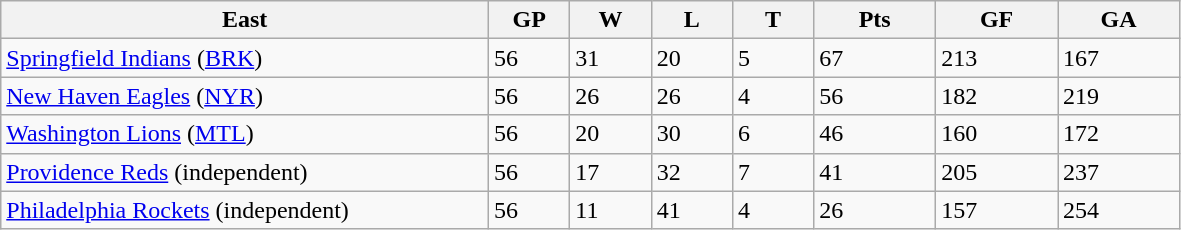<table class="wikitable">
<tr>
<th bgcolor="#DDDDFF" width="30%">East</th>
<th bgcolor="#DDDDFF" width="5%">GP</th>
<th bgcolor="#DDDDFF" width="5%">W</th>
<th bgcolor="#DDDDFF" width="5%">L</th>
<th bgcolor="#DDDDFF" width="5%">T</th>
<th bgcolor="#DDDDFF" width="7.5%">Pts</th>
<th bgcolor="#DDDDFF" width="7.5%">GF</th>
<th bgcolor="#DDDDFF" width="7.5%">GA</th>
</tr>
<tr>
<td><a href='#'>Springfield Indians</a> (<a href='#'>BRK</a>)</td>
<td>56</td>
<td>31</td>
<td>20</td>
<td>5</td>
<td>67</td>
<td>213</td>
<td>167</td>
</tr>
<tr>
<td><a href='#'>New Haven Eagles</a> (<a href='#'>NYR</a>)</td>
<td>56</td>
<td>26</td>
<td>26</td>
<td>4</td>
<td>56</td>
<td>182</td>
<td>219</td>
</tr>
<tr>
<td><a href='#'>Washington Lions</a> (<a href='#'>MTL</a>)</td>
<td>56</td>
<td>20</td>
<td>30</td>
<td>6</td>
<td>46</td>
<td>160</td>
<td>172</td>
</tr>
<tr>
<td><a href='#'>Providence Reds</a> (independent)</td>
<td>56</td>
<td>17</td>
<td>32</td>
<td>7</td>
<td>41</td>
<td>205</td>
<td>237</td>
</tr>
<tr>
<td><a href='#'>Philadelphia Rockets</a> (independent)</td>
<td>56</td>
<td>11</td>
<td>41</td>
<td>4</td>
<td>26</td>
<td>157</td>
<td>254</td>
</tr>
</table>
